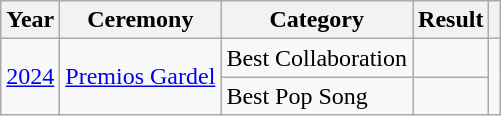<table class="wikitable sortable plainrowheaders">
<tr>
<th scope="col">Year</th>
<th scope="col">Ceremony</th>
<th scope="col">Category</th>
<th scope="col">Result</th>
<th scope="col" class="unsortable"></th>
</tr>
<tr>
<td rowspan="2" align="center"><a href='#'>2024</a></td>
<td rowspan="2"><a href='#'>Premios Gardel</a></td>
<td>Best Collaboration</td>
<td></td>
<td rowspan="2" align="center"></td>
</tr>
<tr>
<td>Best Pop Song</td>
<td></td>
</tr>
</table>
